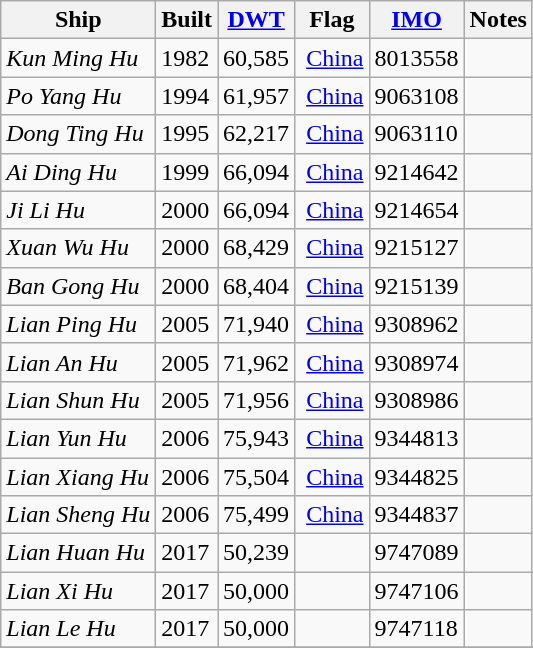<table class="wikitable">
<tr>
<th>Ship</th>
<th>Built</th>
<th><a href='#'>DWT</a></th>
<th>Flag</th>
<th><a href='#'>IMO</a></th>
<th>Notes</th>
</tr>
<tr>
<td><em>Kun Ming Hu</em></td>
<td>1982</td>
<td align=right>60,585</td>
<td> <a href='#'>China</a></td>
<td>8013558</td>
<td></td>
</tr>
<tr>
<td><em>Po Yang Hu</em></td>
<td>1994</td>
<td align=right>61,957</td>
<td> <a href='#'>China</a></td>
<td>9063108</td>
<td></td>
</tr>
<tr>
<td><em>Dong Ting Hu</em></td>
<td>1995</td>
<td align=right>62,217</td>
<td> <a href='#'>China</a></td>
<td>9063110</td>
<td></td>
</tr>
<tr>
<td><em>Ai Ding Hu</em></td>
<td>1999</td>
<td align=right>66,094</td>
<td> <a href='#'>China</a></td>
<td>9214642</td>
<td></td>
</tr>
<tr>
<td><em>Ji Li Hu</em></td>
<td>2000</td>
<td align=right>66,094</td>
<td> <a href='#'>China</a></td>
<td>9214654</td>
<td></td>
</tr>
<tr>
<td><em>Xuan Wu Hu</em></td>
<td>2000</td>
<td align=right>68,429</td>
<td> <a href='#'>China</a></td>
<td>9215127</td>
<td></td>
</tr>
<tr>
<td><em>Ban Gong Hu</em></td>
<td>2000</td>
<td align=right>68,404</td>
<td> <a href='#'>China</a></td>
<td>9215139</td>
<td></td>
</tr>
<tr>
<td><em>Lian Ping Hu</em></td>
<td>2005</td>
<td align=right>71,940</td>
<td> <a href='#'>China</a></td>
<td>9308962</td>
<td></td>
</tr>
<tr>
<td><em>Lian An Hu</em></td>
<td>2005</td>
<td align=right>71,962</td>
<td> <a href='#'>China</a></td>
<td>9308974</td>
<td></td>
</tr>
<tr>
<td><em>Lian Shun Hu</em></td>
<td>2005</td>
<td align=right>71,956</td>
<td> <a href='#'>China</a></td>
<td>9308986</td>
<td></td>
</tr>
<tr>
<td><em>Lian Yun Hu</em></td>
<td>2006</td>
<td align=right>75,943</td>
<td> <a href='#'>China</a></td>
<td>9344813</td>
<td></td>
</tr>
<tr>
<td><em>Lian Xiang Hu</em></td>
<td>2006</td>
<td align=right>75,504</td>
<td> <a href='#'>China</a></td>
<td>9344825</td>
<td></td>
</tr>
<tr>
<td><em>Lian Sheng Hu</em></td>
<td>2006</td>
<td align=right>75,499</td>
<td> <a href='#'>China</a></td>
<td>9344837</td>
<td></td>
</tr>
<tr>
<td><em>Lian Huan Hu</em></td>
<td>2017</td>
<td align=right>50,239</td>
<td></td>
<td>9747089</td>
<td></td>
</tr>
<tr>
<td><em>Lian Xi Hu</em></td>
<td>2017</td>
<td align=right>50,000</td>
<td></td>
<td>9747106</td>
<td></td>
</tr>
<tr>
<td><em>Lian Le Hu</em></td>
<td>2017</td>
<td align=right>50,000</td>
<td></td>
<td>9747118</td>
<td></td>
</tr>
<tr>
</tr>
</table>
